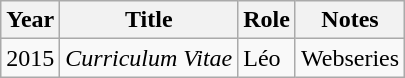<table class="wikitable">
<tr>
<th>Year</th>
<th>Title</th>
<th>Role</th>
<th>Notes</th>
</tr>
<tr>
<td>2015</td>
<td><em>Curriculum Vitae</em></td>
<td>Léo</td>
<td>Webseries</td>
</tr>
</table>
